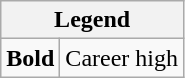<table class="wikitable mw-collapsible mw-collapsed">
<tr>
<th colspan="2">Legend</th>
</tr>
<tr>
<td><strong>Bold</strong></td>
<td>Career high</td>
</tr>
</table>
